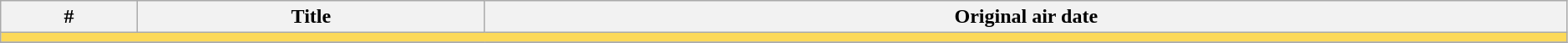<table class="wikitable" width="99%">
<tr>
<th>#</th>
<th>Title</th>
<th>Original air date</th>
</tr>
<tr>
<td colspan="5" bgcolor="#FCD959"></td>
</tr>
<tr>
</tr>
</table>
